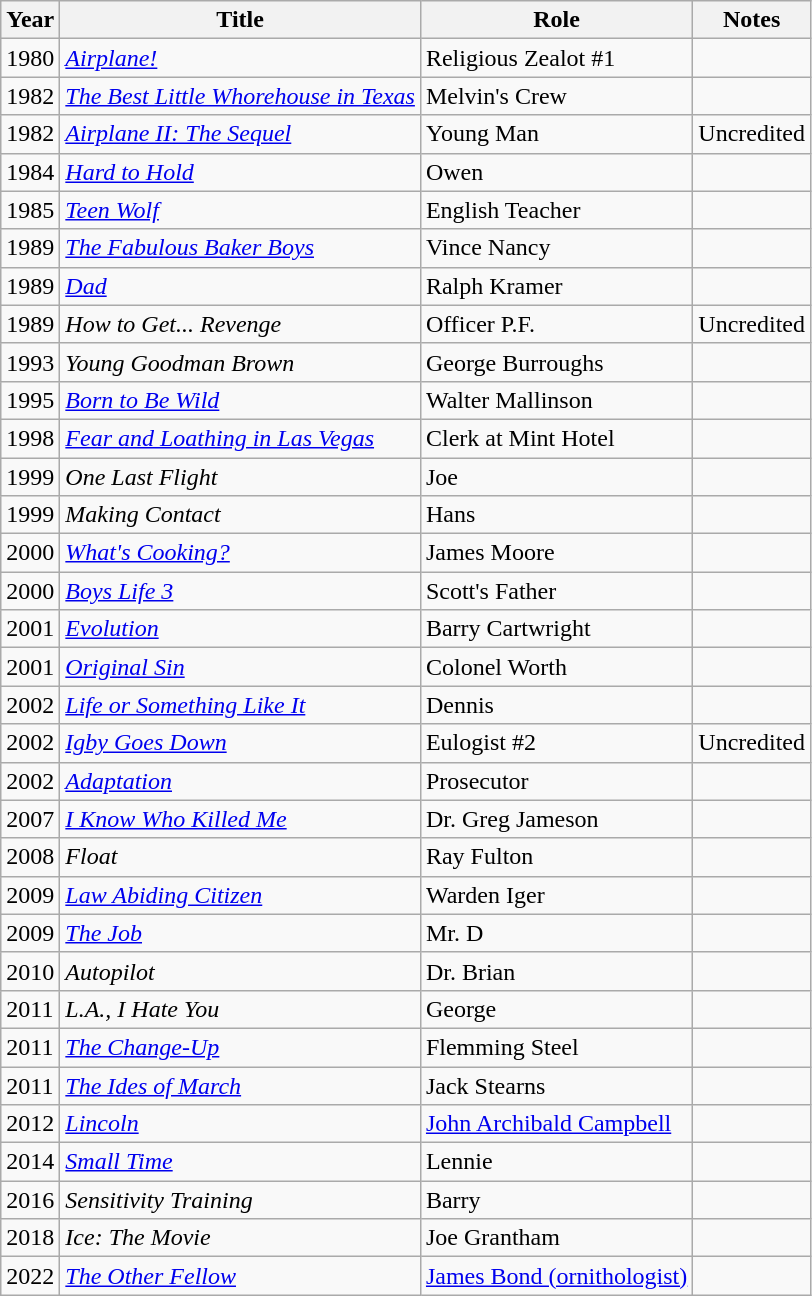<table class="wikitable sortable">
<tr>
<th>Year</th>
<th>Title</th>
<th>Role</th>
<th>Notes</th>
</tr>
<tr>
<td>1980</td>
<td><em><a href='#'>Airplane!</a></em></td>
<td>Religious Zealot #1</td>
<td></td>
</tr>
<tr>
<td>1982</td>
<td><a href='#'><em>The Best Little Whorehouse in Texas</em></a></td>
<td>Melvin's Crew</td>
<td></td>
</tr>
<tr>
<td>1982</td>
<td><em><a href='#'>Airplane II: The Sequel</a></em></td>
<td>Young Man</td>
<td>Uncredited</td>
</tr>
<tr>
<td>1984</td>
<td><a href='#'><em>Hard to Hold</em></a></td>
<td>Owen</td>
<td></td>
</tr>
<tr>
<td>1985</td>
<td><em><a href='#'>Teen Wolf</a></em></td>
<td>English Teacher</td>
<td></td>
</tr>
<tr>
<td>1989</td>
<td><em><a href='#'>The Fabulous Baker Boys</a></em></td>
<td>Vince Nancy</td>
<td></td>
</tr>
<tr>
<td>1989</td>
<td><a href='#'><em>Dad</em></a></td>
<td>Ralph Kramer</td>
<td></td>
</tr>
<tr>
<td>1989</td>
<td><em>How to Get... Revenge</em></td>
<td>Officer P.F.</td>
<td>Uncredited</td>
</tr>
<tr>
<td>1993</td>
<td><em>Young Goodman Brown</em></td>
<td>George Burroughs</td>
<td></td>
</tr>
<tr>
<td>1995</td>
<td><a href='#'><em>Born to Be Wild</em></a></td>
<td>Walter Mallinson</td>
<td></td>
</tr>
<tr>
<td>1998</td>
<td><a href='#'><em>Fear and Loathing in Las Vegas</em></a></td>
<td>Clerk at Mint Hotel</td>
<td></td>
</tr>
<tr>
<td>1999</td>
<td><em>One Last Flight</em></td>
<td>Joe</td>
<td></td>
</tr>
<tr>
<td>1999</td>
<td><em>Making Contact</em></td>
<td>Hans</td>
<td></td>
</tr>
<tr>
<td>2000</td>
<td><a href='#'><em>What's Cooking?</em></a></td>
<td>James Moore</td>
<td></td>
</tr>
<tr>
<td>2000</td>
<td><em><a href='#'>Boys Life 3</a></em></td>
<td>Scott's Father</td>
<td></td>
</tr>
<tr>
<td>2001</td>
<td><a href='#'><em>Evolution</em></a></td>
<td>Barry Cartwright</td>
<td></td>
</tr>
<tr>
<td>2001</td>
<td><a href='#'><em>Original Sin</em></a></td>
<td>Colonel Worth</td>
<td></td>
</tr>
<tr>
<td>2002</td>
<td><em><a href='#'>Life or Something Like It</a></em></td>
<td>Dennis</td>
<td></td>
</tr>
<tr>
<td>2002</td>
<td><em><a href='#'>Igby Goes Down</a></em></td>
<td>Eulogist #2</td>
<td>Uncredited</td>
</tr>
<tr>
<td>2002</td>
<td><a href='#'><em>Adaptation</em></a></td>
<td>Prosecutor</td>
<td></td>
</tr>
<tr>
<td>2007</td>
<td><em><a href='#'>I Know Who Killed Me</a></em></td>
<td>Dr. Greg Jameson</td>
<td></td>
</tr>
<tr>
<td>2008</td>
<td><em>Float</em></td>
<td>Ray Fulton</td>
<td></td>
</tr>
<tr>
<td>2009</td>
<td><em><a href='#'>Law Abiding Citizen</a></em></td>
<td>Warden Iger</td>
<td></td>
</tr>
<tr>
<td>2009</td>
<td><a href='#'><em>The Job</em></a></td>
<td>Mr. D</td>
<td></td>
</tr>
<tr>
<td>2010</td>
<td><em>Autopilot</em></td>
<td>Dr. Brian</td>
<td></td>
</tr>
<tr>
<td>2011</td>
<td><em>L.A., I Hate You</em></td>
<td>George</td>
<td></td>
</tr>
<tr>
<td>2011</td>
<td><em><a href='#'>The Change-Up</a></em></td>
<td>Flemming Steel</td>
<td></td>
</tr>
<tr>
<td>2011</td>
<td><a href='#'><em>The Ides of March</em></a></td>
<td>Jack Stearns</td>
<td></td>
</tr>
<tr>
<td>2012</td>
<td><a href='#'><em>Lincoln</em></a></td>
<td><a href='#'>John Archibald Campbell</a></td>
<td></td>
</tr>
<tr>
<td>2014</td>
<td><a href='#'><em>Small Time</em></a></td>
<td>Lennie</td>
<td></td>
</tr>
<tr>
<td>2016</td>
<td><em>Sensitivity Training</em></td>
<td>Barry</td>
<td></td>
</tr>
<tr>
<td>2018</td>
<td><em>Ice: The Movie</em></td>
<td>Joe Grantham</td>
<td></td>
</tr>
<tr>
<td>2022</td>
<td><em><a href='#'>The Other Fellow</a></em></td>
<td><a href='#'>James Bond (ornithologist)</a></td>
<td></td>
</tr>
</table>
